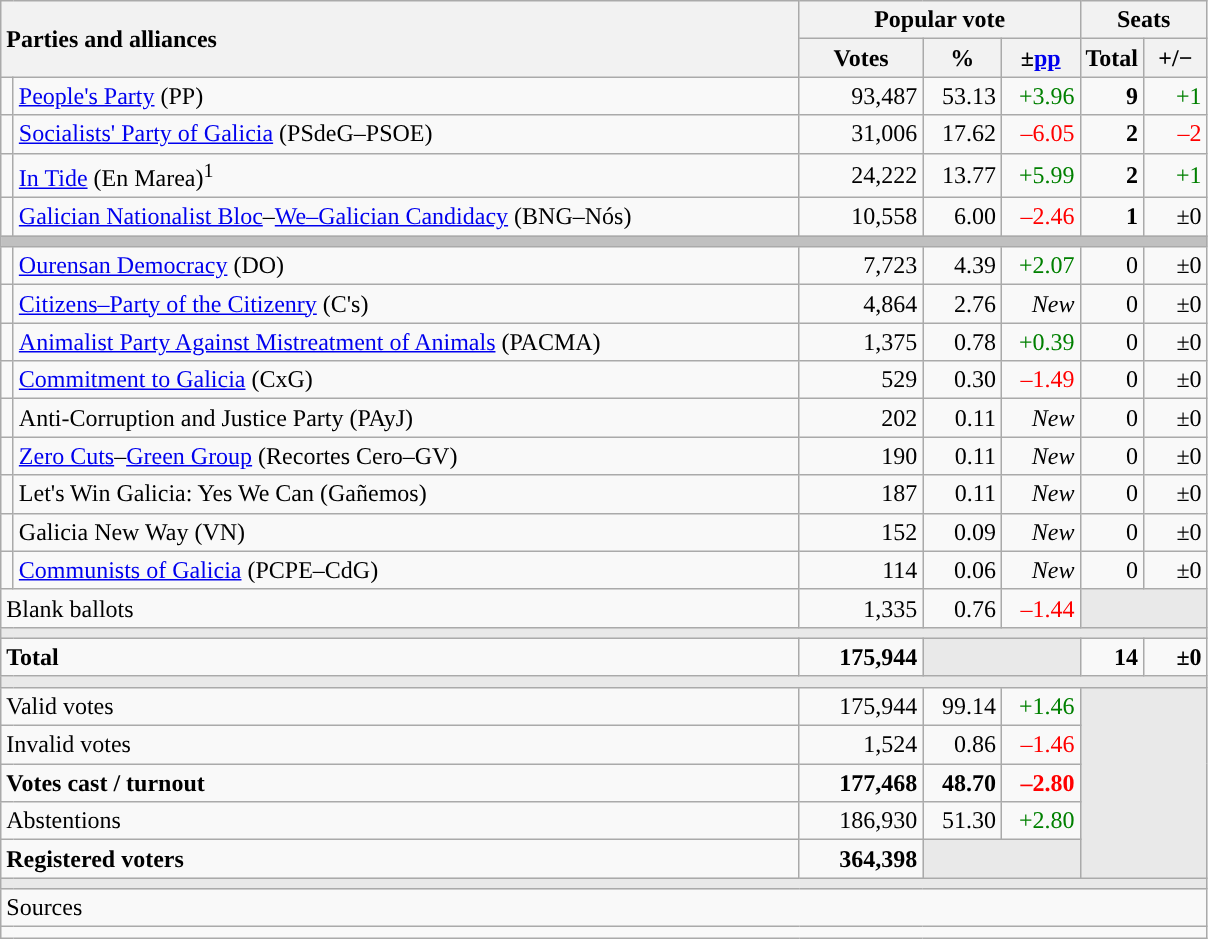<table class="wikitable" style="text-align:right;">
<tr>
<th style="text-align:left;" rowspan="2" colspan="2" width="525">Parties and alliances</th>
<th colspan="3">Popular vote</th>
<th colspan="2">Seats</th>
</tr>
<tr>
<th width="75">Votes</th>
<th width="45">%</th>
<th width="45">±<a href='#'>pp</a></th>
<th width="35">Total</th>
<th width="35">+/−</th>
</tr>
<tr>
<td width="1" style="color:inherit;background:"></td>
<td align="left"><a href='#'>People's Party</a> (PP)</td>
<td>93,487</td>
<td>53.13</td>
<td style="color:green;">+3.96</td>
<td><strong>9</strong></td>
<td style="color:green;">+1</td>
</tr>
<tr>
<td style="color:inherit;background:"></td>
<td align="left"><a href='#'>Socialists' Party of Galicia</a> (PSdeG–PSOE)</td>
<td>31,006</td>
<td>17.62</td>
<td style="color:red;">–6.05</td>
<td><strong>2</strong></td>
<td style="color:red;">–2</td>
</tr>
<tr>
<td style="color:inherit;background:"></td>
<td align="left"><a href='#'>In Tide</a> (En Marea)<sup>1</sup></td>
<td>24,222</td>
<td>13.77</td>
<td style="color:green;">+5.99</td>
<td><strong>2</strong></td>
<td style="color:green;">+1</td>
</tr>
<tr>
<td style="color:inherit;background:"></td>
<td align="left"><a href='#'>Galician Nationalist Bloc</a>–<a href='#'>We–Galician Candidacy</a> (BNG–Nós)</td>
<td>10,558</td>
<td>6.00</td>
<td style="color:red;">–2.46</td>
<td><strong>1</strong></td>
<td>±0</td>
</tr>
<tr>
<td colspan="7" bgcolor="#C0C0C0"></td>
</tr>
<tr>
<td style="color:inherit;background:"></td>
<td align="left"><a href='#'>Ourensan Democracy</a> (DO)</td>
<td>7,723</td>
<td>4.39</td>
<td style="color:green;">+2.07</td>
<td>0</td>
<td>±0</td>
</tr>
<tr>
<td style="color:inherit;background:"></td>
<td align="left"><a href='#'>Citizens–Party of the Citizenry</a> (C's)</td>
<td>4,864</td>
<td>2.76</td>
<td><em>New</em></td>
<td>0</td>
<td>±0</td>
</tr>
<tr>
<td style="color:inherit;background:"></td>
<td align="left"><a href='#'>Animalist Party Against Mistreatment of Animals</a> (PACMA)</td>
<td>1,375</td>
<td>0.78</td>
<td style="color:green;">+0.39</td>
<td>0</td>
<td>±0</td>
</tr>
<tr>
<td style="color:inherit;background:"></td>
<td align="left"><a href='#'>Commitment to Galicia</a> (CxG)</td>
<td>529</td>
<td>0.30</td>
<td style="color:red;">–1.49</td>
<td>0</td>
<td>±0</td>
</tr>
<tr>
<td style="color:inherit;background:"></td>
<td align="left">Anti-Corruption and Justice Party (PAyJ)</td>
<td>202</td>
<td>0.11</td>
<td><em>New</em></td>
<td>0</td>
<td>±0</td>
</tr>
<tr>
<td style="color:inherit;background:"></td>
<td align="left"><a href='#'>Zero Cuts</a>–<a href='#'>Green Group</a> (Recortes Cero–GV)</td>
<td>190</td>
<td>0.11</td>
<td><em>New</em></td>
<td>0</td>
<td>±0</td>
</tr>
<tr>
<td style="color:inherit;background:"></td>
<td align="left">Let's Win Galicia: Yes We Can (Gañemos)</td>
<td>187</td>
<td>0.11</td>
<td><em>New</em></td>
<td>0</td>
<td>±0</td>
</tr>
<tr>
<td style="color:inherit;background:"></td>
<td align="left">Galicia New Way (VN)</td>
<td>152</td>
<td>0.09</td>
<td><em>New</em></td>
<td>0</td>
<td>±0</td>
</tr>
<tr>
<td style="color:inherit;background:"></td>
<td align="left"><a href='#'>Communists of Galicia</a> (PCPE–CdG)</td>
<td>114</td>
<td>0.06</td>
<td><em>New</em></td>
<td>0</td>
<td>±0</td>
</tr>
<tr>
<td align="left" colspan="2">Blank ballots</td>
<td>1,335</td>
<td>0.76</td>
<td style="color:red;">–1.44</td>
<td bgcolor="#E9E9E9" colspan="2"></td>
</tr>
<tr>
<td colspan="7" bgcolor="#E9E9E9"></td>
</tr>
<tr style="font-weight:bold;">
<td align="left" colspan="2">Total</td>
<td>175,944</td>
<td bgcolor="#E9E9E9" colspan="2"></td>
<td>14</td>
<td>±0</td>
</tr>
<tr>
<td colspan="7" bgcolor="#E9E9E9"></td>
</tr>
<tr>
<td align="left" colspan="2">Valid votes</td>
<td>175,944</td>
<td>99.14</td>
<td style="color:green;">+1.46</td>
<td bgcolor="#E9E9E9" colspan="2" rowspan="5"></td>
</tr>
<tr>
<td align="left" colspan="2">Invalid votes</td>
<td>1,524</td>
<td>0.86</td>
<td style="color:red;">–1.46</td>
</tr>
<tr style="font-weight:bold;">
<td align="left" colspan="2">Votes cast / turnout</td>
<td>177,468</td>
<td>48.70</td>
<td style="color:red;">–2.80</td>
</tr>
<tr>
<td align="left" colspan="2">Abstentions</td>
<td>186,930</td>
<td>51.30</td>
<td style="color:green;">+2.80</td>
</tr>
<tr style="font-weight:bold;">
<td align="left" colspan="2">Registered voters</td>
<td>364,398</td>
<td bgcolor="#E9E9E9" colspan="2"></td>
</tr>
<tr>
<td colspan="7" bgcolor="#E9E9E9"></td>
</tr>
<tr>
<td align="left" colspan="7">Sources</td>
</tr>
<tr>
<td colspan="7" style="text-align:left; max-width:790px;"></td>
</tr>
</table>
